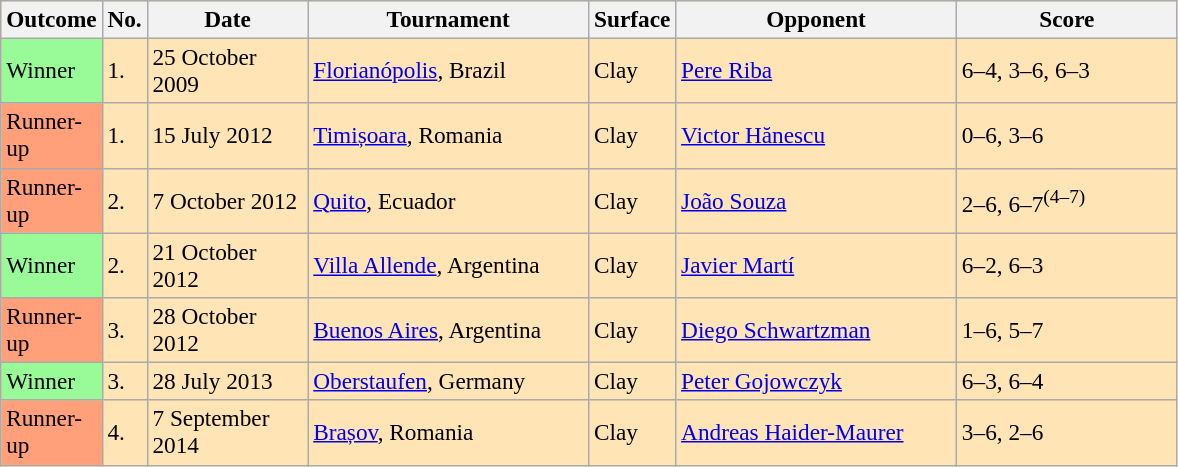<table class=wikitable style=font-size:97%;background:moccasin>
<tr>
<th width=60>Outcome</th>
<th>No.</th>
<th width=100>Date</th>
<th width=180>Tournament</th>
<th>Surface</th>
<th width=180>Opponent</th>
<th width=140>Score</th>
</tr>
<tr>
<td bgcolor=98FB98>Winner</td>
<td>1.</td>
<td>25 October 2009</td>
<td><a href='#'>Florianópolis</a>, Brazil</td>
<td>Clay</td>
<td> <a href='#'>Pere Riba</a></td>
<td>6–4, 3–6, 6–3</td>
</tr>
<tr>
<td bgcolor=FFA07A>Runner-up</td>
<td>1.</td>
<td>15 July 2012</td>
<td><a href='#'>Timișoara</a>, Romania</td>
<td>Clay</td>
<td> <a href='#'>Victor Hănescu</a></td>
<td>0–6, 3–6</td>
</tr>
<tr>
<td bgcolor=FFA07A>Runner-up</td>
<td>2.</td>
<td>7 October 2012</td>
<td><a href='#'>Quito</a>, Ecuador</td>
<td>Clay</td>
<td> <a href='#'>João Souza</a></td>
<td>2–6, 6–7<sup>(4–7)</sup></td>
</tr>
<tr>
<td bgcolor=98FB98>Winner</td>
<td>2.</td>
<td>21 October 2012</td>
<td><a href='#'>Villa Allende</a>, Argentina</td>
<td>Clay</td>
<td> <a href='#'>Javier Martí</a></td>
<td>6–2, 6–3</td>
</tr>
<tr>
<td bgcolor=FFA07A>Runner-up</td>
<td>3.</td>
<td>28 October 2012</td>
<td><a href='#'>Buenos Aires</a>, Argentina</td>
<td>Clay</td>
<td> <a href='#'>Diego Schwartzman</a></td>
<td>1–6, 5–7</td>
</tr>
<tr>
<td bgcolor=98FB98>Winner</td>
<td>3.</td>
<td>28 July 2013</td>
<td><a href='#'>Oberstaufen</a>, Germany</td>
<td>Clay</td>
<td> <a href='#'>Peter Gojowczyk</a></td>
<td>6–3, 6–4</td>
</tr>
<tr>
<td bgcolor=FFA07A>Runner-up</td>
<td>4.</td>
<td>7 September 2014</td>
<td><a href='#'>Brașov</a>, Romania</td>
<td>Clay</td>
<td> <a href='#'>Andreas Haider-Maurer</a></td>
<td>3–6, 2–6</td>
</tr>
</table>
